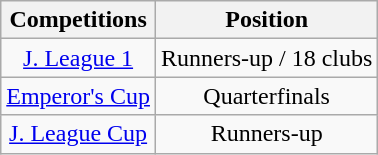<table class="wikitable" style="text-align:center;">
<tr>
<th>Competitions</th>
<th>Position</th>
</tr>
<tr>
<td><a href='#'>J. League 1</a></td>
<td>Runners-up / 18 clubs</td>
</tr>
<tr>
<td><a href='#'>Emperor's Cup</a></td>
<td>Quarterfinals</td>
</tr>
<tr>
<td><a href='#'>J. League Cup</a></td>
<td>Runners-up</td>
</tr>
</table>
